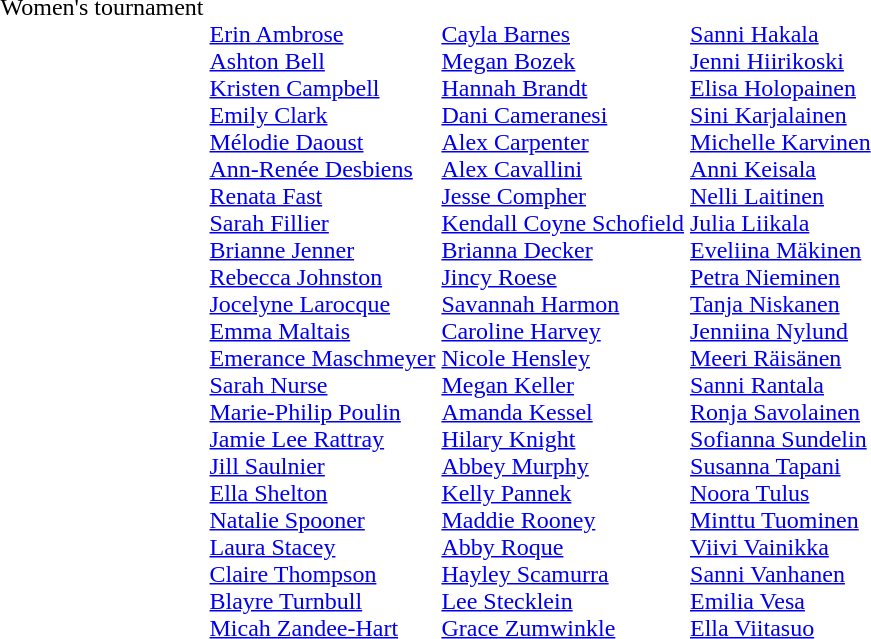<table>
<tr valign="top">
<td>Women's tournament</td>
<td><br><a href='#'>Erin Ambrose</a><br><a href='#'>Ashton Bell</a><br><a href='#'>Kristen Campbell</a><br><a href='#'>Emily Clark</a><br><a href='#'>Mélodie Daoust</a><br><a href='#'>Ann-Renée Desbiens</a><br><a href='#'>Renata Fast</a><br><a href='#'>Sarah Fillier</a><br><a href='#'>Brianne Jenner</a><br><a href='#'>Rebecca Johnston</a><br><a href='#'>Jocelyne Larocque</a><br><a href='#'>Emma Maltais</a><br><a href='#'>Emerance Maschmeyer</a><br><a href='#'>Sarah Nurse</a><br><a href='#'>Marie-Philip Poulin</a><br><a href='#'>Jamie Lee Rattray</a><br><a href='#'>Jill Saulnier</a><br><a href='#'>Ella Shelton</a><br><a href='#'>Natalie Spooner</a><br><a href='#'>Laura Stacey</a><br><a href='#'>Claire Thompson</a><br><a href='#'>Blayre Turnbull</a><br><a href='#'>Micah Zandee-Hart</a></td>
<td><br><a href='#'>Cayla Barnes</a><br><a href='#'>Megan Bozek</a><br><a href='#'>Hannah Brandt</a><br><a href='#'>Dani Cameranesi</a><br><a href='#'>Alex Carpenter</a><br><a href='#'>Alex Cavallini</a><br><a href='#'>Jesse Compher</a><br><a href='#'>Kendall Coyne Schofield</a><br><a href='#'>Brianna Decker</a><br><a href='#'>Jincy Roese</a><br><a href='#'>Savannah Harmon</a><br><a href='#'>Caroline Harvey</a><br><a href='#'>Nicole Hensley</a><br><a href='#'>Megan Keller</a><br><a href='#'>Amanda Kessel</a><br><a href='#'>Hilary Knight</a><br><a href='#'>Abbey Murphy</a><br><a href='#'>Kelly Pannek</a><br><a href='#'>Maddie Rooney</a><br><a href='#'>Abby Roque</a><br><a href='#'>Hayley Scamurra</a><br><a href='#'>Lee Stecklein</a><br><a href='#'>Grace Zumwinkle</a></td>
<td><br><a href='#'>Sanni Hakala</a><br><a href='#'>Jenni Hiirikoski</a><br><a href='#'>Elisa Holopainen</a><br><a href='#'>Sini Karjalainen</a><br><a href='#'>Michelle Karvinen</a><br><a href='#'>Anni Keisala</a><br><a href='#'>Nelli Laitinen</a><br><a href='#'>Julia Liikala</a><br><a href='#'>Eveliina Mäkinen</a><br><a href='#'>Petra Nieminen</a><br><a href='#'>Tanja Niskanen</a><br><a href='#'>Jenniina Nylund</a><br><a href='#'>Meeri Räisänen</a><br><a href='#'>Sanni Rantala</a><br><a href='#'>Ronja Savolainen</a><br><a href='#'>Sofianna Sundelin</a><br><a href='#'>Susanna Tapani</a><br><a href='#'>Noora Tulus</a><br><a href='#'>Minttu Tuominen</a><br><a href='#'>Viivi Vainikka</a><br><a href='#'>Sanni Vanhanen</a><br><a href='#'>Emilia Vesa</a><br><a href='#'>Ella Viitasuo</a></td>
</tr>
</table>
